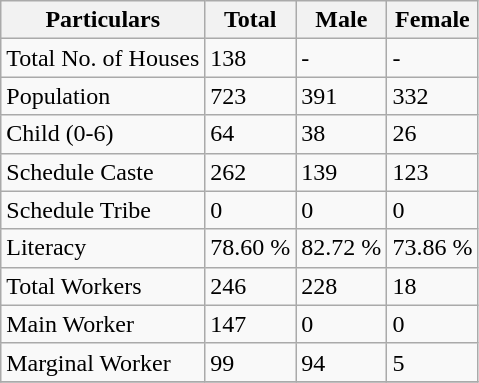<table class="wikitable sortable">
<tr>
<th>Particulars</th>
<th>Total</th>
<th>Male</th>
<th>Female</th>
</tr>
<tr>
<td>Total No. of Houses</td>
<td>138</td>
<td>-</td>
<td>-</td>
</tr>
<tr>
<td>Population</td>
<td>723</td>
<td>391</td>
<td>332</td>
</tr>
<tr>
<td>Child (0-6)</td>
<td>64</td>
<td>38</td>
<td>26</td>
</tr>
<tr>
<td>Schedule Caste</td>
<td>262</td>
<td>139</td>
<td>123</td>
</tr>
<tr>
<td>Schedule Tribe</td>
<td>0</td>
<td>0</td>
<td>0</td>
</tr>
<tr>
<td>Literacy</td>
<td>78.60 %</td>
<td>82.72 %</td>
<td>73.86 %</td>
</tr>
<tr>
<td>Total Workers</td>
<td>246</td>
<td>228</td>
<td>18</td>
</tr>
<tr>
<td>Main Worker</td>
<td>147</td>
<td>0</td>
<td>0</td>
</tr>
<tr>
<td>Marginal Worker</td>
<td>99</td>
<td>94</td>
<td>5</td>
</tr>
<tr>
</tr>
</table>
